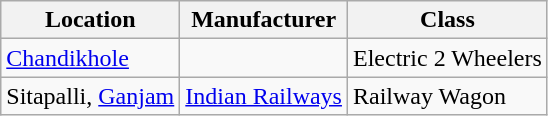<table class="wikitable sortable" border="1">
<tr>
<th>Location</th>
<th>Manufacturer</th>
<th>Class</th>
</tr>
<tr>
<td><a href='#'>Chandikhole</a></td>
<td></td>
<td>Electric 2 Wheelers</td>
</tr>
<tr>
<td>Sitapalli, <a href='#'>Ganjam</a></td>
<td><a href='#'>Indian Railways</a></td>
<td>Railway Wagon</td>
</tr>
</table>
